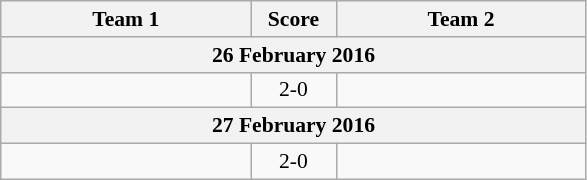<table class="wikitable" style="text-align: center; font-size:90% ">
<tr>
<th align="right" width="160">Team 1</th>
<th width="50">Score</th>
<th align="left" width="160">Team 2</th>
</tr>
<tr>
<th colspan=3>26 February 2016</th>
</tr>
<tr>
<td align=right></td>
<td align=center>2-0<br></td>
<td align=left></td>
</tr>
<tr>
<th colspan=3>27 February 2016</th>
</tr>
<tr>
<td align=right></td>
<td align=center>2-0</td>
<td align=left></td>
</tr>
</table>
